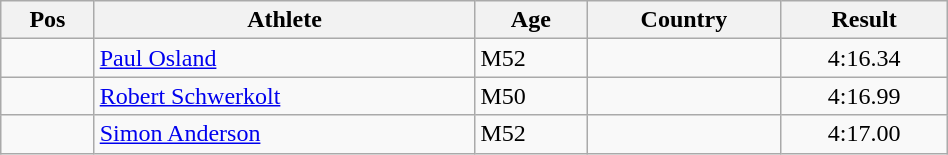<table class="wikitable"  style="text-align:center; width:50%;">
<tr>
<th>Pos</th>
<th>Athlete</th>
<th>Age</th>
<th>Country</th>
<th>Result</th>
</tr>
<tr>
<td align=center></td>
<td align=left><a href='#'>Paul Osland</a></td>
<td align=left>M52</td>
<td align=left></td>
<td>4:16.34</td>
</tr>
<tr>
<td align=center></td>
<td align=left><a href='#'>Robert Schwerkolt</a></td>
<td align=left>M50</td>
<td align=left></td>
<td>4:16.99</td>
</tr>
<tr>
<td align=center></td>
<td align=left><a href='#'>Simon Anderson</a></td>
<td align=left>M52</td>
<td align=left></td>
<td>4:17.00</td>
</tr>
</table>
